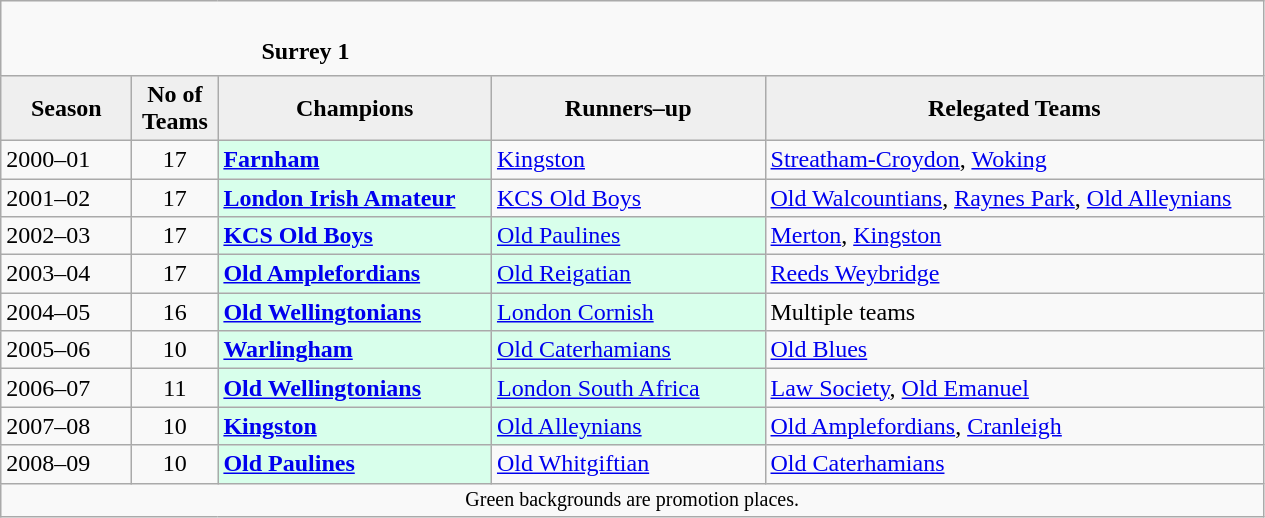<table class="wikitable" style="text-align: left;">
<tr>
<td colspan="11" cellpadding="0" cellspacing="0"><br><table border="0" style="width:100%;" cellpadding="0" cellspacing="0">
<tr>
<td style="width:20%; border:0;"></td>
<td style="border:0;"><strong>Surrey 1</strong></td>
<td style="width:20%; border:0;"></td>
</tr>
</table>
</td>
</tr>
<tr>
<th style="background:#efefef; width:80px;">Season</th>
<th style="background:#efefef; width:50px;">No of Teams</th>
<th style="background:#efefef; width:175px;">Champions</th>
<th style="background:#efefef; width:175px;">Runners–up</th>
<th style="background:#efefef; width:325px;">Relegated Teams</th>
</tr>
<tr align=left>
<td>2000–01</td>
<td style="text-align: center;">17</td>
<td style="background:#d8ffeb;"><strong><a href='#'>Farnham</a></strong></td>
<td><a href='#'>Kingston</a></td>
<td><a href='#'>Streatham-Croydon</a>, <a href='#'>Woking</a></td>
</tr>
<tr>
<td>2001–02</td>
<td style="text-align: center;">17</td>
<td style="background:#d8ffeb;"><strong><a href='#'>London Irish Amateur</a></strong></td>
<td><a href='#'>KCS Old Boys</a></td>
<td><a href='#'>Old Walcountians</a>, <a href='#'>Raynes Park</a>, <a href='#'>Old Alleynians</a></td>
</tr>
<tr>
<td>2002–03</td>
<td style="text-align: center;">17</td>
<td style="background:#d8ffeb;"><strong><a href='#'>KCS Old Boys</a></strong></td>
<td style="background:#d8ffeb;"><a href='#'>Old Paulines</a></td>
<td><a href='#'>Merton</a>, <a href='#'>Kingston</a></td>
</tr>
<tr>
<td>2003–04</td>
<td style="text-align: center;">17</td>
<td style="background:#d8ffeb;"><strong><a href='#'>Old Amplefordians</a></strong></td>
<td style="background:#d8ffeb;"><a href='#'>Old Reigatian</a></td>
<td><a href='#'>Reeds Weybridge</a></td>
</tr>
<tr>
<td>2004–05</td>
<td style="text-align: center;">16</td>
<td style="background:#d8ffeb;"><strong><a href='#'>Old Wellingtonians</a></strong></td>
<td style="background:#d8ffeb;"><a href='#'>London Cornish</a></td>
<td>Multiple teams</td>
</tr>
<tr>
<td>2005–06</td>
<td style="text-align: center;">10</td>
<td style="background:#d8ffeb;"><strong><a href='#'>Warlingham</a></strong></td>
<td style="background:#d8ffeb;"><a href='#'>Old Caterhamians</a></td>
<td><a href='#'>Old Blues</a></td>
</tr>
<tr>
<td>2006–07</td>
<td style="text-align: center;">11</td>
<td style="background:#d8ffeb;"><strong><a href='#'>Old Wellingtonians</a></strong></td>
<td style="background:#d8ffeb;"><a href='#'>London South Africa</a></td>
<td><a href='#'>Law Society</a>, <a href='#'>Old Emanuel</a></td>
</tr>
<tr>
<td>2007–08</td>
<td style="text-align: center;">10</td>
<td style="background:#d8ffeb;"><strong><a href='#'>Kingston</a></strong></td>
<td style="background:#d8ffeb;"><a href='#'>Old Alleynians</a></td>
<td><a href='#'>Old Amplefordians</a>, <a href='#'>Cranleigh</a></td>
</tr>
<tr>
<td>2008–09</td>
<td style="text-align: center;">10</td>
<td style="background:#d8ffeb;"><strong><a href='#'>Old Paulines</a></strong></td>
<td><a href='#'>Old Whitgiftian</a></td>
<td><a href='#'>Old Caterhamians</a></td>
</tr>
<tr>
<td colspan="15"  style="border:0; font-size:smaller; text-align:center;">Green backgrounds are promotion places.</td>
</tr>
</table>
